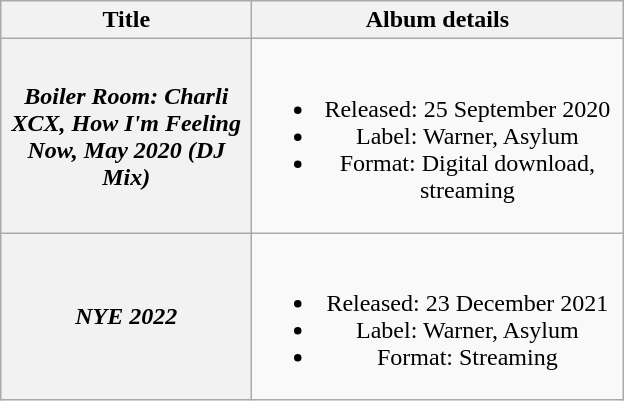<table class="wikitable plainrowheaders" style="text-align:center;">
<tr>
<th scope="col" style="width:10em;">Title</th>
<th scope="col" style="width:15em;">Album details</th>
</tr>
<tr>
<th scope="row"><em>Boiler Room: Charli XCX, How I'm Feeling Now, May 2020 (DJ Mix)</em></th>
<td><br><ul><li>Released: 25 September 2020</li><li>Label: Warner, Asylum</li><li>Format: Digital download, streaming</li></ul></td>
</tr>
<tr>
<th scope="row"><em>NYE 2022</em></th>
<td><br><ul><li>Released: 23 December 2021</li><li>Label: Warner, Asylum</li><li>Format: Streaming</li></ul></td>
</tr>
</table>
